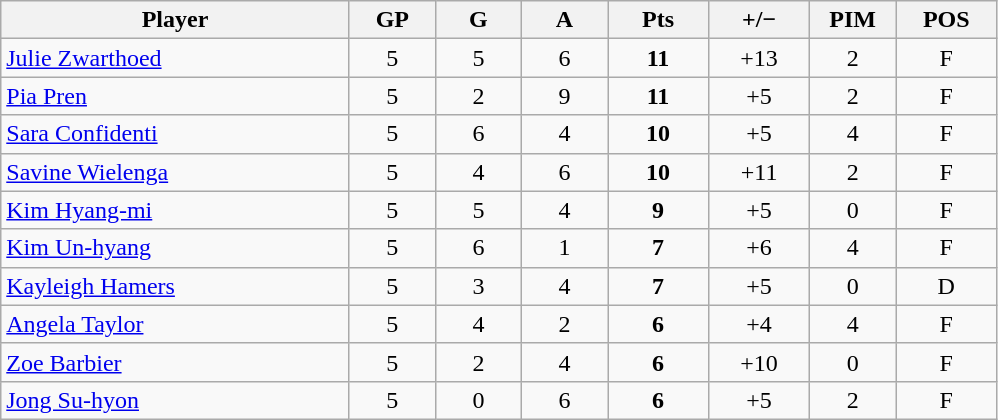<table class="wikitable sortable" style="text-align:center;">
<tr>
<th style="width:225px;">Player</th>
<th style="width:50px;">GP</th>
<th style="width:50px;">G</th>
<th style="width:50px;">A</th>
<th style="width:60px;">Pts</th>
<th style="width:60px;">+/−</th>
<th style="width:50px;">PIM</th>
<th style="width:60px;">POS</th>
</tr>
<tr>
<td style="text-align:left;"> <a href='#'>Julie Zwarthoed</a></td>
<td>5</td>
<td>5</td>
<td>6</td>
<td><strong>11</strong></td>
<td>+13</td>
<td>2</td>
<td>F</td>
</tr>
<tr>
<td style="text-align:left;"> <a href='#'>Pia Pren</a></td>
<td>5</td>
<td>2</td>
<td>9</td>
<td><strong>11</strong></td>
<td>+5</td>
<td>2</td>
<td>F</td>
</tr>
<tr>
<td style="text-align:left;"> <a href='#'>Sara Confidenti</a></td>
<td>5</td>
<td>6</td>
<td>4</td>
<td><strong>10</strong></td>
<td>+5</td>
<td>4</td>
<td>F</td>
</tr>
<tr>
<td style="text-align:left;"> <a href='#'>Savine Wielenga</a></td>
<td>5</td>
<td>4</td>
<td>6</td>
<td><strong>10</strong></td>
<td>+11</td>
<td>2</td>
<td>F</td>
</tr>
<tr>
<td style="text-align:left;"> <a href='#'>Kim Hyang-mi</a></td>
<td>5</td>
<td>5</td>
<td>4</td>
<td><strong>9</strong></td>
<td>+5</td>
<td>0</td>
<td>F</td>
</tr>
<tr>
<td style="text-align:left;"> <a href='#'>Kim Un-hyang</a></td>
<td>5</td>
<td>6</td>
<td>1</td>
<td><strong>7</strong></td>
<td>+6</td>
<td>4</td>
<td>F</td>
</tr>
<tr>
<td style="text-align:left;"> <a href='#'>Kayleigh Hamers</a></td>
<td>5</td>
<td>3</td>
<td>4</td>
<td><strong>7</strong></td>
<td>+5</td>
<td>0</td>
<td>D</td>
</tr>
<tr>
<td style="text-align:left;"> <a href='#'>Angela Taylor</a></td>
<td>5</td>
<td>4</td>
<td>2</td>
<td><strong>6</strong></td>
<td>+4</td>
<td>4</td>
<td>F</td>
</tr>
<tr>
<td style="text-align:left;"> <a href='#'>Zoe Barbier</a></td>
<td>5</td>
<td>2</td>
<td>4</td>
<td><strong>6</strong></td>
<td>+10</td>
<td>0</td>
<td>F</td>
</tr>
<tr>
<td style="text-align:left;"> <a href='#'>Jong Su-hyon</a></td>
<td>5</td>
<td>0</td>
<td>6</td>
<td><strong>6</strong></td>
<td>+5</td>
<td>2</td>
<td>F</td>
</tr>
</table>
